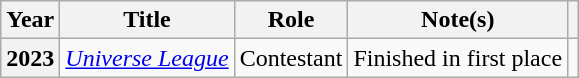<table class="wikitable plainrowheaders sortable">
<tr>
<th scope="col">Year</th>
<th scope="col">Title</th>
<th scope="col">Role</th>
<th scope="col">Note(s)</th>
<th scope="col" class="unsortable"></th>
</tr>
<tr>
<th scope="row">2023</th>
<td><em><a href='#'>Universe League</a></em></td>
<td>Contestant</td>
<td>Finished in first place</td>
<td align="center"></td>
</tr>
</table>
